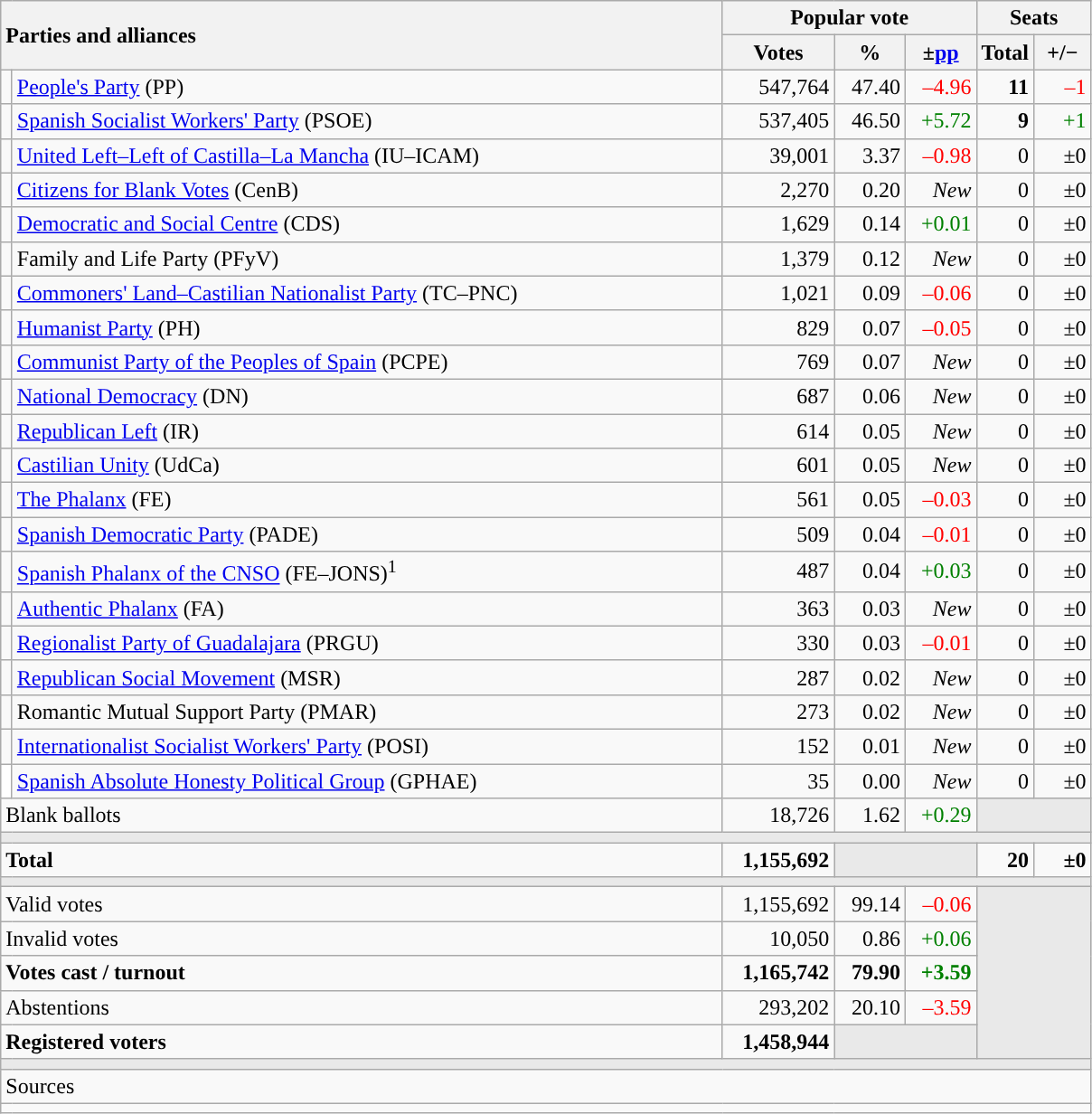<table class="wikitable" style="text-align:right;">
<tr>
<th style="text-align:left;" rowspan="2" colspan="2" width="525">Parties and alliances</th>
<th colspan="3">Popular vote</th>
<th colspan="2">Seats</th>
</tr>
<tr>
<th width="75">Votes</th>
<th width="45">%</th>
<th width="45">±<a href='#'>pp</a></th>
<th width="35">Total</th>
<th width="35">+/−</th>
</tr>
<tr>
<td width="1" style="color:inherit;background:"></td>
<td align="left"><a href='#'>People's Party</a> (PP)</td>
<td>547,764</td>
<td>47.40</td>
<td style="color:red;">–4.96</td>
<td><strong>11</strong></td>
<td style="color:red;">–1</td>
</tr>
<tr>
<td style="color:inherit;background:"></td>
<td align="left"><a href='#'>Spanish Socialist Workers' Party</a> (PSOE)</td>
<td>537,405</td>
<td>46.50</td>
<td style="color:green;">+5.72</td>
<td><strong>9</strong></td>
<td style="color:green;">+1</td>
</tr>
<tr>
<td style="color:inherit;background:"></td>
<td align="left"><a href='#'>United Left–Left of Castilla–La Mancha</a> (IU–ICAM)</td>
<td>39,001</td>
<td>3.37</td>
<td style="color:red;">–0.98</td>
<td>0</td>
<td>±0</td>
</tr>
<tr>
<td style="color:inherit;background:"></td>
<td align="left"><a href='#'>Citizens for Blank Votes</a> (CenB)</td>
<td>2,270</td>
<td>0.20</td>
<td><em>New</em></td>
<td>0</td>
<td>±0</td>
</tr>
<tr>
<td style="color:inherit;background:"></td>
<td align="left"><a href='#'>Democratic and Social Centre</a> (CDS)</td>
<td>1,629</td>
<td>0.14</td>
<td style="color:green;">+0.01</td>
<td>0</td>
<td>±0</td>
</tr>
<tr>
<td style="color:inherit;background:"></td>
<td align="left">Family and Life Party (PFyV)</td>
<td>1,379</td>
<td>0.12</td>
<td><em>New</em></td>
<td>0</td>
<td>±0</td>
</tr>
<tr>
<td style="color:inherit;background:"></td>
<td align="left"><a href='#'>Commoners' Land–Castilian Nationalist Party</a> (TC–PNC)</td>
<td>1,021</td>
<td>0.09</td>
<td style="color:red;">–0.06</td>
<td>0</td>
<td>±0</td>
</tr>
<tr>
<td style="color:inherit;background:"></td>
<td align="left"><a href='#'>Humanist Party</a> (PH)</td>
<td>829</td>
<td>0.07</td>
<td style="color:red;">–0.05</td>
<td>0</td>
<td>±0</td>
</tr>
<tr>
<td style="color:inherit;background:"></td>
<td align="left"><a href='#'>Communist Party of the Peoples of Spain</a> (PCPE)</td>
<td>769</td>
<td>0.07</td>
<td><em>New</em></td>
<td>0</td>
<td>±0</td>
</tr>
<tr>
<td style="color:inherit;background:"></td>
<td align="left"><a href='#'>National Democracy</a> (DN)</td>
<td>687</td>
<td>0.06</td>
<td><em>New</em></td>
<td>0</td>
<td>±0</td>
</tr>
<tr>
<td style="color:inherit;background:"></td>
<td align="left"><a href='#'>Republican Left</a> (IR)</td>
<td>614</td>
<td>0.05</td>
<td><em>New</em></td>
<td>0</td>
<td>±0</td>
</tr>
<tr>
<td style="color:inherit;background:"></td>
<td align="left"><a href='#'>Castilian Unity</a> (UdCa)</td>
<td>601</td>
<td>0.05</td>
<td><em>New</em></td>
<td>0</td>
<td>±0</td>
</tr>
<tr>
<td style="color:inherit;background:"></td>
<td align="left"><a href='#'>The Phalanx</a> (FE)</td>
<td>561</td>
<td>0.05</td>
<td style="color:red;">–0.03</td>
<td>0</td>
<td>±0</td>
</tr>
<tr>
<td style="color:inherit;background:"></td>
<td align="left"><a href='#'>Spanish Democratic Party</a> (PADE)</td>
<td>509</td>
<td>0.04</td>
<td style="color:red;">–0.01</td>
<td>0</td>
<td>±0</td>
</tr>
<tr>
<td style="color:inherit;background:"></td>
<td align="left"><a href='#'>Spanish Phalanx of the CNSO</a> (FE–JONS)<sup>1</sup></td>
<td>487</td>
<td>0.04</td>
<td style="color:green;">+0.03</td>
<td>0</td>
<td>±0</td>
</tr>
<tr>
<td style="color:inherit;background:"></td>
<td align="left"><a href='#'>Authentic Phalanx</a> (FA)</td>
<td>363</td>
<td>0.03</td>
<td><em>New</em></td>
<td>0</td>
<td>±0</td>
</tr>
<tr>
<td style="color:inherit;background:"></td>
<td align="left"><a href='#'>Regionalist Party of Guadalajara</a> (PRGU)</td>
<td>330</td>
<td>0.03</td>
<td style="color:red;">–0.01</td>
<td>0</td>
<td>±0</td>
</tr>
<tr>
<td style="color:inherit;background:"></td>
<td align="left"><a href='#'>Republican Social Movement</a> (MSR)</td>
<td>287</td>
<td>0.02</td>
<td><em>New</em></td>
<td>0</td>
<td>±0</td>
</tr>
<tr>
<td style="color:inherit;background:"></td>
<td align="left">Romantic Mutual Support Party (PMAR)</td>
<td>273</td>
<td>0.02</td>
<td><em>New</em></td>
<td>0</td>
<td>±0</td>
</tr>
<tr>
<td style="color:inherit;background:"></td>
<td align="left"><a href='#'>Internationalist Socialist Workers' Party</a> (POSI)</td>
<td>152</td>
<td>0.01</td>
<td><em>New</em></td>
<td>0</td>
<td>±0</td>
</tr>
<tr>
<td bgcolor="white"></td>
<td align="left"><a href='#'>Spanish Absolute Honesty Political Group</a> (GPHAE)</td>
<td>35</td>
<td>0.00</td>
<td><em>New</em></td>
<td>0</td>
<td>±0</td>
</tr>
<tr>
<td align="left" colspan="2">Blank ballots</td>
<td>18,726</td>
<td>1.62</td>
<td style="color:green;">+0.29</td>
<td bgcolor="#E9E9E9" colspan="2"></td>
</tr>
<tr>
<td colspan="7" bgcolor="#E9E9E9"></td>
</tr>
<tr style="font-weight:bold;">
<td align="left" colspan="2">Total</td>
<td>1,155,692</td>
<td bgcolor="#E9E9E9" colspan="2"></td>
<td>20</td>
<td>±0</td>
</tr>
<tr>
<td colspan="7" bgcolor="#E9E9E9"></td>
</tr>
<tr>
<td align="left" colspan="2">Valid votes</td>
<td>1,155,692</td>
<td>99.14</td>
<td style="color:red;">–0.06</td>
<td bgcolor="#E9E9E9" colspan="2" rowspan="5"></td>
</tr>
<tr>
<td align="left" colspan="2">Invalid votes</td>
<td>10,050</td>
<td>0.86</td>
<td style="color:green;">+0.06</td>
</tr>
<tr style="font-weight:bold;">
<td align="left" colspan="2">Votes cast / turnout</td>
<td>1,165,742</td>
<td>79.90</td>
<td style="color:green;">+3.59</td>
</tr>
<tr>
<td align="left" colspan="2">Abstentions</td>
<td>293,202</td>
<td>20.10</td>
<td style="color:red;">–3.59</td>
</tr>
<tr style="font-weight:bold;">
<td align="left" colspan="2">Registered voters</td>
<td>1,458,944</td>
<td bgcolor="#E9E9E9" colspan="2"></td>
</tr>
<tr>
<td colspan="7" bgcolor="#E9E9E9"></td>
</tr>
<tr>
<td align="left" colspan="7">Sources</td>
</tr>
<tr>
<td colspan="7" style="text-align:left; max-width:790px;"></td>
</tr>
</table>
